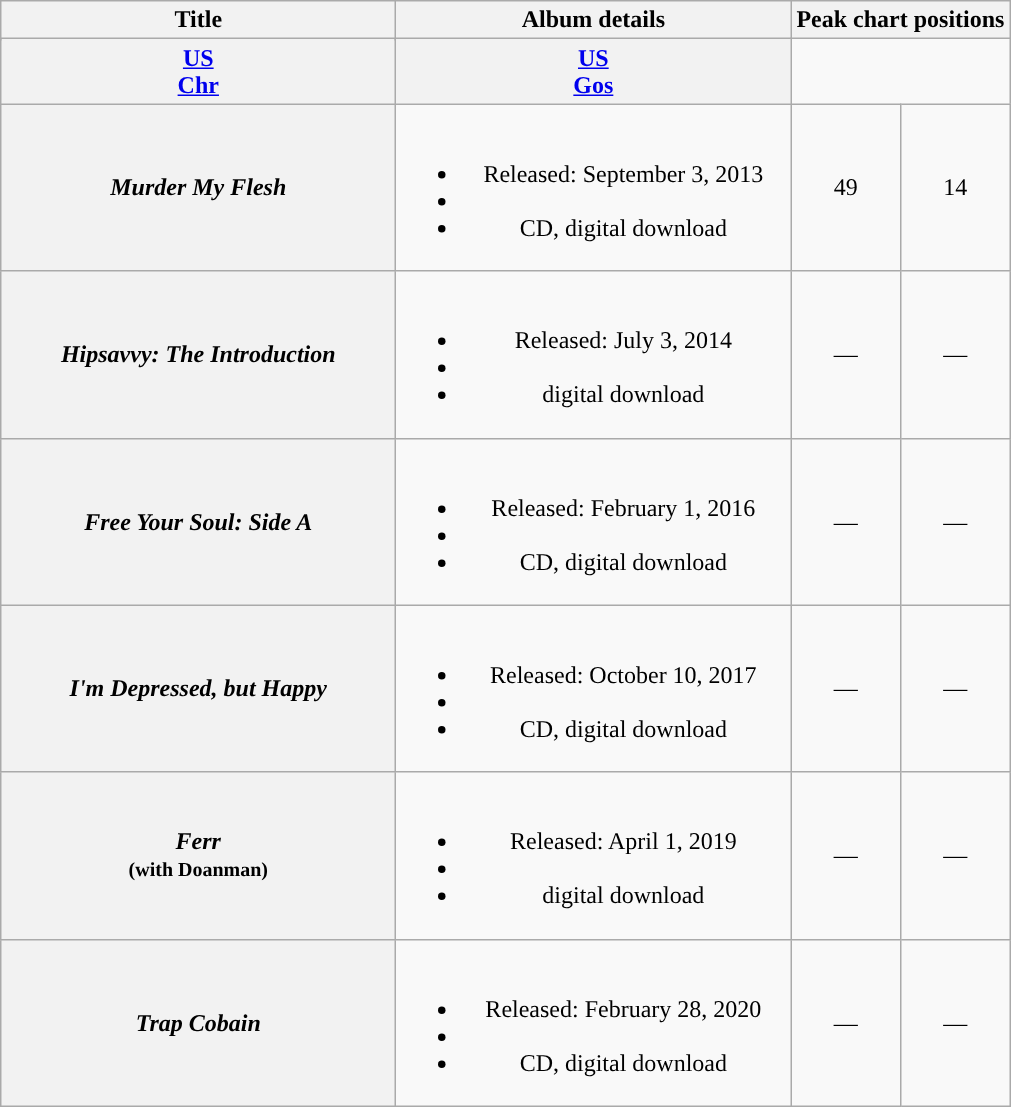<table class="wikitable plainrowheaders" style="text-align:center;">
<tr>
<th scope="col" rowspan="2" style="width:16em;">Title</th>
<th scope="col" rowspan="2" style="width:16em;">Album details</th>
<th scope="col" colspan="2">Peak chart positions</th>
</tr>
<tr>
</tr>
<tr>
<th style="width:3em"><a href='#'>US<br>Chr</a></th>
<th style="width:3em'"><a href='#'>US<br>Gos</a></th>
</tr>
<tr>
<th style="width:3em"><em>Murder My Flesh</em></th>
<td><br><ul><li>Released: September 3, 2013</li><li></li><li>CD, digital download</li></ul></td>
<td>49</td>
<td>14</td>
</tr>
<tr>
<th style="width:3em"><em>Hipsavvy: The Introduction</em></th>
<td><br><ul><li>Released: July 3, 2014</li><li></li><li>digital download</li></ul></td>
<td>—</td>
<td>—</td>
</tr>
<tr>
<th style="width:3em"><em>Free Your Soul: Side A</em></th>
<td><br><ul><li>Released: February 1, 2016</li><li></li><li>CD, digital download</li></ul></td>
<td>—</td>
<td>—</td>
</tr>
<tr>
<th style="width:3em"><em>I'm Depressed, but Happy</em></th>
<td><br><ul><li>Released: October 10, 2017</li><li></li><li>CD, digital download</li></ul></td>
<td>—</td>
<td>—</td>
</tr>
<tr>
<th style="width:3em"><em>Ferr</em><br><small>(with Doanman)</small></th>
<td><br><ul><li>Released: April 1, 2019</li><li></li><li>digital download</li></ul></td>
<td>—</td>
<td>—</td>
</tr>
<tr>
<th style="width:3em"><em>Trap Cobain</em></th>
<td><br><ul><li>Released: February 28, 2020</li><li></li><li>CD, digital download</li></ul></td>
<td>—</td>
<td>—</td>
</tr>
</table>
